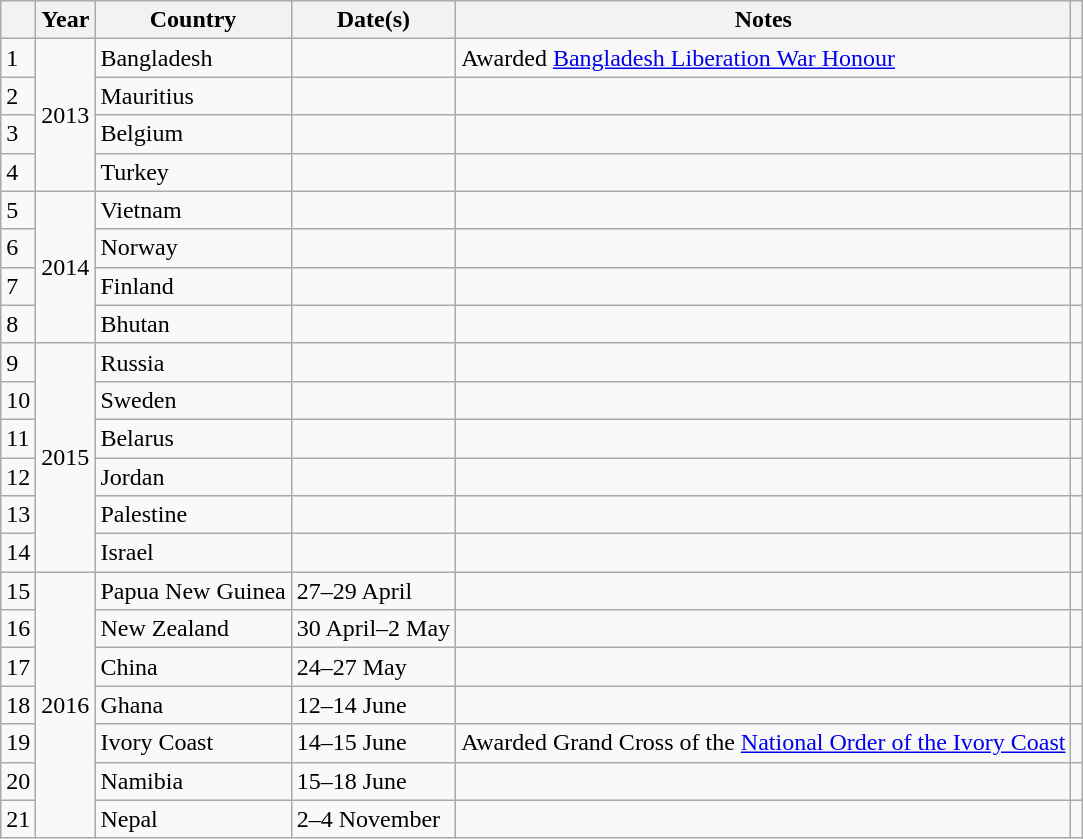<table class="wikitable">
<tr>
<th></th>
<th>Year</th>
<th>Country</th>
<th>Date(s)</th>
<th>Notes</th>
<th></th>
</tr>
<tr>
<td>1</td>
<td rowspan="4">2013</td>
<td>Bangladesh</td>
<td></td>
<td>Awarded <a href='#'>Bangladesh Liberation War Honour</a></td>
<td></td>
</tr>
<tr>
<td>2</td>
<td>Mauritius</td>
<td></td>
<td></td>
<td></td>
</tr>
<tr>
<td>3</td>
<td>Belgium</td>
<td></td>
<td></td>
<td></td>
</tr>
<tr>
<td>4</td>
<td>Turkey</td>
<td></td>
<td></td>
<td></td>
</tr>
<tr>
<td>5</td>
<td rowspan="4">2014</td>
<td>Vietnam</td>
<td></td>
<td></td>
<td></td>
</tr>
<tr>
<td>6</td>
<td>Norway</td>
<td></td>
<td></td>
<td></td>
</tr>
<tr>
<td>7</td>
<td>Finland</td>
<td></td>
<td></td>
<td></td>
</tr>
<tr>
<td>8</td>
<td>Bhutan</td>
<td></td>
<td></td>
<td></td>
</tr>
<tr>
<td>9</td>
<td rowspan="6">2015</td>
<td>Russia</td>
<td></td>
<td></td>
<td></td>
</tr>
<tr>
<td>10</td>
<td>Sweden</td>
<td></td>
<td></td>
<td></td>
</tr>
<tr>
<td>11</td>
<td>Belarus</td>
<td></td>
<td></td>
<td></td>
</tr>
<tr>
<td>12</td>
<td>Jordan</td>
<td></td>
<td></td>
<td></td>
</tr>
<tr>
<td>13</td>
<td>Palestine</td>
<td></td>
<td></td>
<td></td>
</tr>
<tr>
<td>14</td>
<td>Israel</td>
<td></td>
<td></td>
<td></td>
</tr>
<tr>
<td>15</td>
<td rowspan="7">2016</td>
<td>Papua New Guinea</td>
<td>27–29 April</td>
<td></td>
<td></td>
</tr>
<tr>
<td>16</td>
<td>New Zealand</td>
<td>30 April–2 May</td>
<td></td>
<td></td>
</tr>
<tr>
<td>17</td>
<td>China</td>
<td>24–27 May</td>
<td></td>
<td></td>
</tr>
<tr>
<td>18</td>
<td>Ghana</td>
<td>12–14 June</td>
<td></td>
<td></td>
</tr>
<tr>
<td>19</td>
<td>Ivory Coast</td>
<td>14–15 June</td>
<td>Awarded Grand Cross of the <a href='#'>National Order of the Ivory Coast</a></td>
<td></td>
</tr>
<tr>
<td>20</td>
<td>Namibia</td>
<td>15–18 June</td>
<td></td>
<td></td>
</tr>
<tr>
<td>21</td>
<td>Nepal</td>
<td>2–4 November</td>
<td></td>
<td></td>
</tr>
</table>
